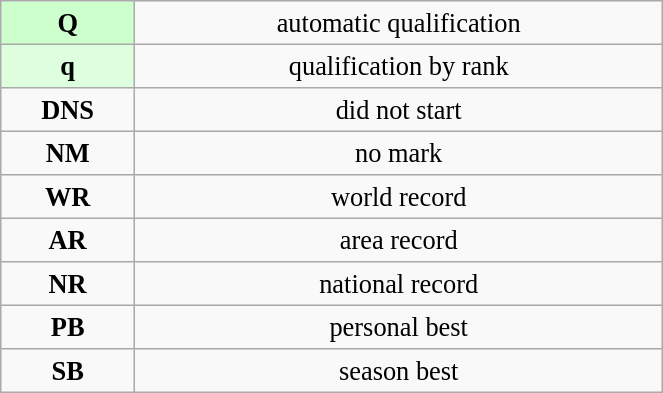<table class="wikitable" style=" text-align:center; font-size:110%;" width="35%">
<tr>
<td bgcolor="ccffcc"><strong>Q</strong></td>
<td>automatic qualification</td>
</tr>
<tr>
<td bgcolor="ddffdd"><strong>q</strong></td>
<td>qualification by rank</td>
</tr>
<tr>
<td><strong>DNS</strong></td>
<td>did not start</td>
</tr>
<tr>
<td><strong>NM</strong></td>
<td>no mark</td>
</tr>
<tr>
<td><strong>WR</strong></td>
<td>world record</td>
</tr>
<tr>
<td><strong>AR</strong></td>
<td>area record</td>
</tr>
<tr>
<td><strong>NR</strong></td>
<td>national record</td>
</tr>
<tr>
<td><strong>PB</strong></td>
<td>personal best</td>
</tr>
<tr>
<td><strong>SB</strong></td>
<td>season best</td>
</tr>
</table>
